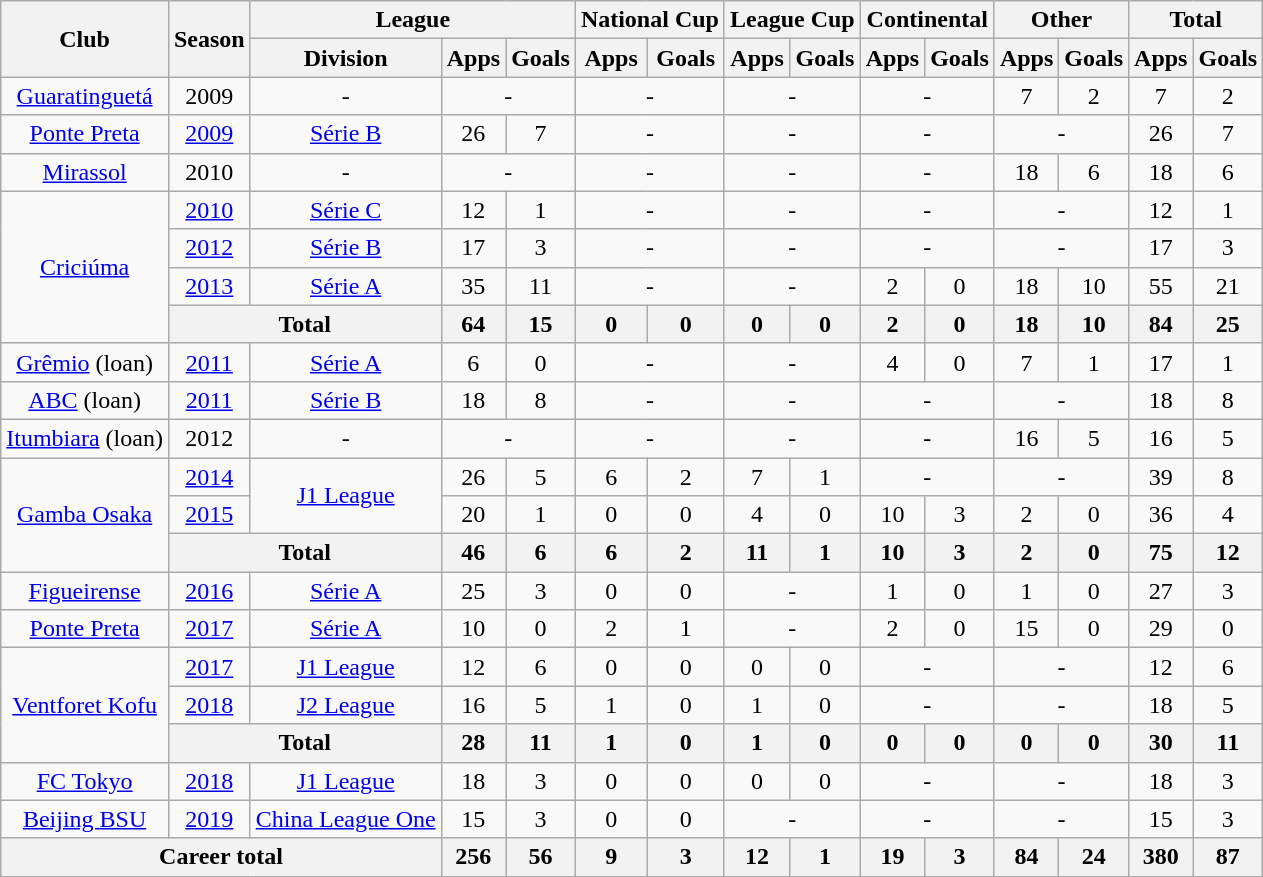<table class="wikitable" style="text-align: center">
<tr>
<th rowspan="2">Club</th>
<th rowspan="2">Season</th>
<th colspan="3">League</th>
<th colspan="2">National Cup</th>
<th colspan="2">League Cup</th>
<th colspan="2">Continental</th>
<th colspan="2">Other</th>
<th colspan="2">Total</th>
</tr>
<tr>
<th>Division</th>
<th>Apps</th>
<th>Goals</th>
<th>Apps</th>
<th>Goals</th>
<th>Apps</th>
<th>Goals</th>
<th>Apps</th>
<th>Goals</th>
<th>Apps</th>
<th>Goals</th>
<th>Apps</th>
<th>Goals</th>
</tr>
<tr>
<td><a href='#'>Guaratinguetá</a></td>
<td>2009</td>
<td>-</td>
<td colspan="2">-</td>
<td colspan="2">-</td>
<td colspan="2">-</td>
<td colspan="2">-</td>
<td>7</td>
<td>2</td>
<td>7</td>
<td>2</td>
</tr>
<tr>
<td><a href='#'>Ponte Preta</a></td>
<td><a href='#'>2009</a></td>
<td><a href='#'>Série B</a></td>
<td>26</td>
<td>7</td>
<td colspan="2">-</td>
<td colspan="2">-</td>
<td colspan="2">-</td>
<td colspan="2">-</td>
<td>26</td>
<td>7</td>
</tr>
<tr>
<td><a href='#'>Mirassol</a></td>
<td>2010</td>
<td>-</td>
<td colspan="2">-</td>
<td colspan="2">-</td>
<td colspan="2">-</td>
<td colspan="2">-</td>
<td>18</td>
<td>6</td>
<td>18</td>
<td>6</td>
</tr>
<tr>
<td rowspan=4><a href='#'>Criciúma</a></td>
<td><a href='#'>2010</a></td>
<td><a href='#'>Série C</a></td>
<td>12</td>
<td>1</td>
<td colspan="2">-</td>
<td colspan="2">-</td>
<td colspan="2">-</td>
<td colspan="2">-</td>
<td>12</td>
<td>1</td>
</tr>
<tr>
<td><a href='#'>2012</a></td>
<td><a href='#'>Série B</a></td>
<td>17</td>
<td>3</td>
<td colspan="2">-</td>
<td colspan="2">-</td>
<td colspan="2">-</td>
<td colspan="2">-</td>
<td>17</td>
<td>3</td>
</tr>
<tr>
<td><a href='#'>2013</a></td>
<td><a href='#'>Série A</a></td>
<td>35</td>
<td>11</td>
<td colspan="2">-</td>
<td colspan="2">-</td>
<td>2</td>
<td>0</td>
<td>18</td>
<td>10</td>
<td>55</td>
<td>21</td>
</tr>
<tr>
<th colspan="2">Total</th>
<th>64</th>
<th>15</th>
<th>0</th>
<th>0</th>
<th>0</th>
<th>0</th>
<th>2</th>
<th>0</th>
<th>18</th>
<th>10</th>
<th>84</th>
<th>25</th>
</tr>
<tr>
<td><a href='#'>Grêmio</a> (loan)</td>
<td><a href='#'>2011</a></td>
<td><a href='#'>Série A</a></td>
<td>6</td>
<td>0</td>
<td colspan="2">-</td>
<td colspan="2">-</td>
<td>4</td>
<td>0</td>
<td>7</td>
<td>1</td>
<td>17</td>
<td>1</td>
</tr>
<tr>
<td><a href='#'>ABC</a> (loan)</td>
<td><a href='#'>2011</a></td>
<td><a href='#'>Série B</a></td>
<td>18</td>
<td>8</td>
<td colspan="2">-</td>
<td colspan="2">-</td>
<td colspan="2">-</td>
<td colspan="2">-</td>
<td>18</td>
<td>8</td>
</tr>
<tr>
<td><a href='#'>Itumbiara</a> (loan)</td>
<td>2012</td>
<td>-</td>
<td colspan="2">-</td>
<td colspan="2">-</td>
<td colspan="2">-</td>
<td colspan="2">-</td>
<td>16</td>
<td>5</td>
<td>16</td>
<td>5</td>
</tr>
<tr>
<td rowspan=3><a href='#'>Gamba Osaka</a></td>
<td><a href='#'>2014</a></td>
<td rowspan="2"><a href='#'>J1 League</a></td>
<td>26</td>
<td>5</td>
<td>6</td>
<td>2</td>
<td>7</td>
<td>1</td>
<td colspan="2">-</td>
<td colspan="2">-</td>
<td>39</td>
<td>8</td>
</tr>
<tr>
<td><a href='#'>2015</a></td>
<td>20</td>
<td>1</td>
<td>0</td>
<td>0</td>
<td>4</td>
<td>0</td>
<td>10</td>
<td>3</td>
<td>2</td>
<td>0</td>
<td>36</td>
<td>4</td>
</tr>
<tr>
<th colspan="2">Total</th>
<th>46</th>
<th>6</th>
<th>6</th>
<th>2</th>
<th>11</th>
<th>1</th>
<th>10</th>
<th>3</th>
<th>2</th>
<th>0</th>
<th>75</th>
<th>12</th>
</tr>
<tr>
<td><a href='#'>Figueirense</a></td>
<td><a href='#'>2016</a></td>
<td><a href='#'>Série A</a></td>
<td>25</td>
<td>3</td>
<td>0</td>
<td>0</td>
<td colspan="2">-</td>
<td>1</td>
<td>0</td>
<td>1</td>
<td>0</td>
<td>27</td>
<td>3</td>
</tr>
<tr>
<td><a href='#'>Ponte Preta</a></td>
<td><a href='#'>2017</a></td>
<td><a href='#'>Série A</a></td>
<td>10</td>
<td>0</td>
<td>2</td>
<td>1</td>
<td colspan="2">-</td>
<td>2</td>
<td>0</td>
<td>15</td>
<td>0</td>
<td>29</td>
<td>0</td>
</tr>
<tr>
<td rowspan=3><a href='#'>Ventforet Kofu</a></td>
<td><a href='#'>2017</a></td>
<td><a href='#'>J1 League</a></td>
<td>12</td>
<td>6</td>
<td>0</td>
<td>0</td>
<td>0</td>
<td>0</td>
<td colspan="2">-</td>
<td colspan="2">-</td>
<td>12</td>
<td>6</td>
</tr>
<tr>
<td><a href='#'>2018</a></td>
<td><a href='#'>J2 League</a></td>
<td>16</td>
<td>5</td>
<td>1</td>
<td>0</td>
<td>1</td>
<td>0</td>
<td colspan="2">-</td>
<td colspan="2">-</td>
<td>18</td>
<td>5</td>
</tr>
<tr>
<th colspan="2">Total</th>
<th>28</th>
<th>11</th>
<th>1</th>
<th>0</th>
<th>1</th>
<th>0</th>
<th>0</th>
<th>0</th>
<th>0</th>
<th>0</th>
<th>30</th>
<th>11</th>
</tr>
<tr>
<td><a href='#'>FC Tokyo</a></td>
<td><a href='#'>2018</a></td>
<td><a href='#'>J1 League</a></td>
<td>18</td>
<td>3</td>
<td>0</td>
<td>0</td>
<td>0</td>
<td>0</td>
<td colspan="2">-</td>
<td colspan="2">-</td>
<td>18</td>
<td>3</td>
</tr>
<tr>
<td><a href='#'>Beijing BSU</a></td>
<td><a href='#'>2019</a></td>
<td><a href='#'>China League One</a></td>
<td>15</td>
<td>3</td>
<td>0</td>
<td>0</td>
<td colspan="2">-</td>
<td colspan="2">-</td>
<td colspan="2">-</td>
<td>15</td>
<td>3</td>
</tr>
<tr>
<th colspan=3>Career total</th>
<th>256</th>
<th>56</th>
<th>9</th>
<th>3</th>
<th>12</th>
<th>1</th>
<th>19</th>
<th>3</th>
<th>84</th>
<th>24</th>
<th>380</th>
<th>87</th>
</tr>
</table>
